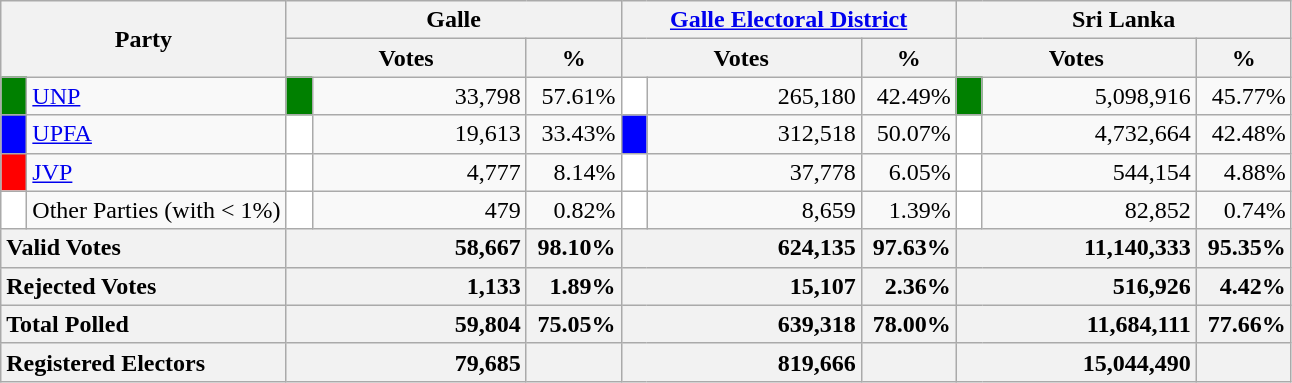<table class="wikitable">
<tr>
<th colspan="2" width="144px"rowspan="2">Party</th>
<th colspan="3" width="216px">Galle</th>
<th colspan="3" width="216px"><a href='#'>Galle Electoral District</a></th>
<th colspan="3" width="216px">Sri Lanka</th>
</tr>
<tr>
<th colspan="2" width="144px">Votes</th>
<th>%</th>
<th colspan="2" width="144px">Votes</th>
<th>%</th>
<th colspan="2" width="144px">Votes</th>
<th>%</th>
</tr>
<tr>
<td style="background-color:green;" width="10px"></td>
<td style="text-align:left;"><a href='#'>UNP</a></td>
<td style="background-color:green;" width="10px"></td>
<td style="text-align:right;">33,798</td>
<td style="text-align:right;">57.61%</td>
<td style="background-color:white;" width="10px"></td>
<td style="text-align:right;">265,180</td>
<td style="text-align:right;">42.49%</td>
<td style="background-color:green;" width="10px"></td>
<td style="text-align:right;">5,098,916</td>
<td style="text-align:right;">45.77%</td>
</tr>
<tr>
<td style="background-color:blue;" width="10px"></td>
<td style="text-align:left;"><a href='#'>UPFA</a></td>
<td style="background-color:white;" width="10px"></td>
<td style="text-align:right;">19,613</td>
<td style="text-align:right;">33.43%</td>
<td style="background-color:blue;" width="10px"></td>
<td style="text-align:right;">312,518</td>
<td style="text-align:right;">50.07%</td>
<td style="background-color:white;" width="10px"></td>
<td style="text-align:right;">4,732,664</td>
<td style="text-align:right;">42.48%</td>
</tr>
<tr>
<td style="background-color:red;" width="10px"></td>
<td style="text-align:left;"><a href='#'>JVP</a></td>
<td style="background-color:white;" width="10px"></td>
<td style="text-align:right;">4,777</td>
<td style="text-align:right;">8.14%</td>
<td style="background-color:white;" width="10px"></td>
<td style="text-align:right;">37,778</td>
<td style="text-align:right;">6.05%</td>
<td style="background-color:white;" width="10px"></td>
<td style="text-align:right;">544,154</td>
<td style="text-align:right;">4.88%</td>
</tr>
<tr>
<td style="background-color:white;" width="10px"></td>
<td style="text-align:left;">Other Parties (with < 1%)</td>
<td style="background-color:white;" width="10px"></td>
<td style="text-align:right;">479</td>
<td style="text-align:right;">0.82%</td>
<td style="background-color:white;" width="10px"></td>
<td style="text-align:right;">8,659</td>
<td style="text-align:right;">1.39%</td>
<td style="background-color:white;" width="10px"></td>
<td style="text-align:right;">82,852</td>
<td style="text-align:right;">0.74%</td>
</tr>
<tr>
<th colspan="2" width="144px"style="text-align:left;">Valid Votes</th>
<th style="text-align:right;"colspan="2" width="144px">58,667</th>
<th style="text-align:right;">98.10%</th>
<th style="text-align:right;"colspan="2" width="144px">624,135</th>
<th style="text-align:right;">97.63%</th>
<th style="text-align:right;"colspan="2" width="144px">11,140,333</th>
<th style="text-align:right;">95.35%</th>
</tr>
<tr>
<th colspan="2" width="144px"style="text-align:left;">Rejected Votes</th>
<th style="text-align:right;"colspan="2" width="144px">1,133</th>
<th style="text-align:right;">1.89%</th>
<th style="text-align:right;"colspan="2" width="144px">15,107</th>
<th style="text-align:right;">2.36%</th>
<th style="text-align:right;"colspan="2" width="144px">516,926</th>
<th style="text-align:right;">4.42%</th>
</tr>
<tr>
<th colspan="2" width="144px"style="text-align:left;">Total Polled</th>
<th style="text-align:right;"colspan="2" width="144px">59,804</th>
<th style="text-align:right;">75.05%</th>
<th style="text-align:right;"colspan="2" width="144px">639,318</th>
<th style="text-align:right;">78.00%</th>
<th style="text-align:right;"colspan="2" width="144px">11,684,111</th>
<th style="text-align:right;">77.66%</th>
</tr>
<tr>
<th colspan="2" width="144px"style="text-align:left;">Registered Electors</th>
<th style="text-align:right;"colspan="2" width="144px">79,685</th>
<th></th>
<th style="text-align:right;"colspan="2" width="144px">819,666</th>
<th></th>
<th style="text-align:right;"colspan="2" width="144px">15,044,490</th>
<th></th>
</tr>
</table>
